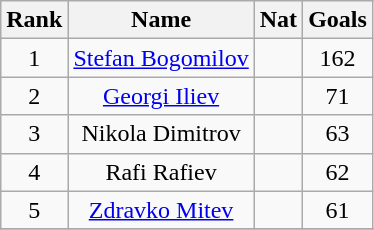<table class="wikitable" style="text-align: center;">
<tr>
<th>Rank</th>
<th>Name</th>
<th>Nat</th>
<th>Goals</th>
</tr>
<tr>
<td>1</td>
<td><a href='#'>Stefan Bogomilov</a></td>
<td></td>
<td>162</td>
</tr>
<tr>
<td>2</td>
<td><a href='#'>Georgi Iliev</a></td>
<td></td>
<td>71</td>
</tr>
<tr>
<td>3</td>
<td>Nikola Dimitrov</td>
<td></td>
<td>63</td>
</tr>
<tr>
<td>4</td>
<td>Rafi Rafiev</td>
<td></td>
<td>62</td>
</tr>
<tr>
<td>5</td>
<td><a href='#'>Zdravko Mitev</a></td>
<td></td>
<td>61</td>
</tr>
<tr>
</tr>
</table>
